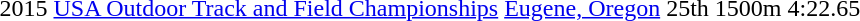<table>
<tr>
<td>2015</td>
<td><a href='#'>USA Outdoor Track and Field Championships</a></td>
<td><a href='#'>Eugene, Oregon</a></td>
<td>25th</td>
<td>1500m</td>
<td>4:22.65</td>
</tr>
</table>
